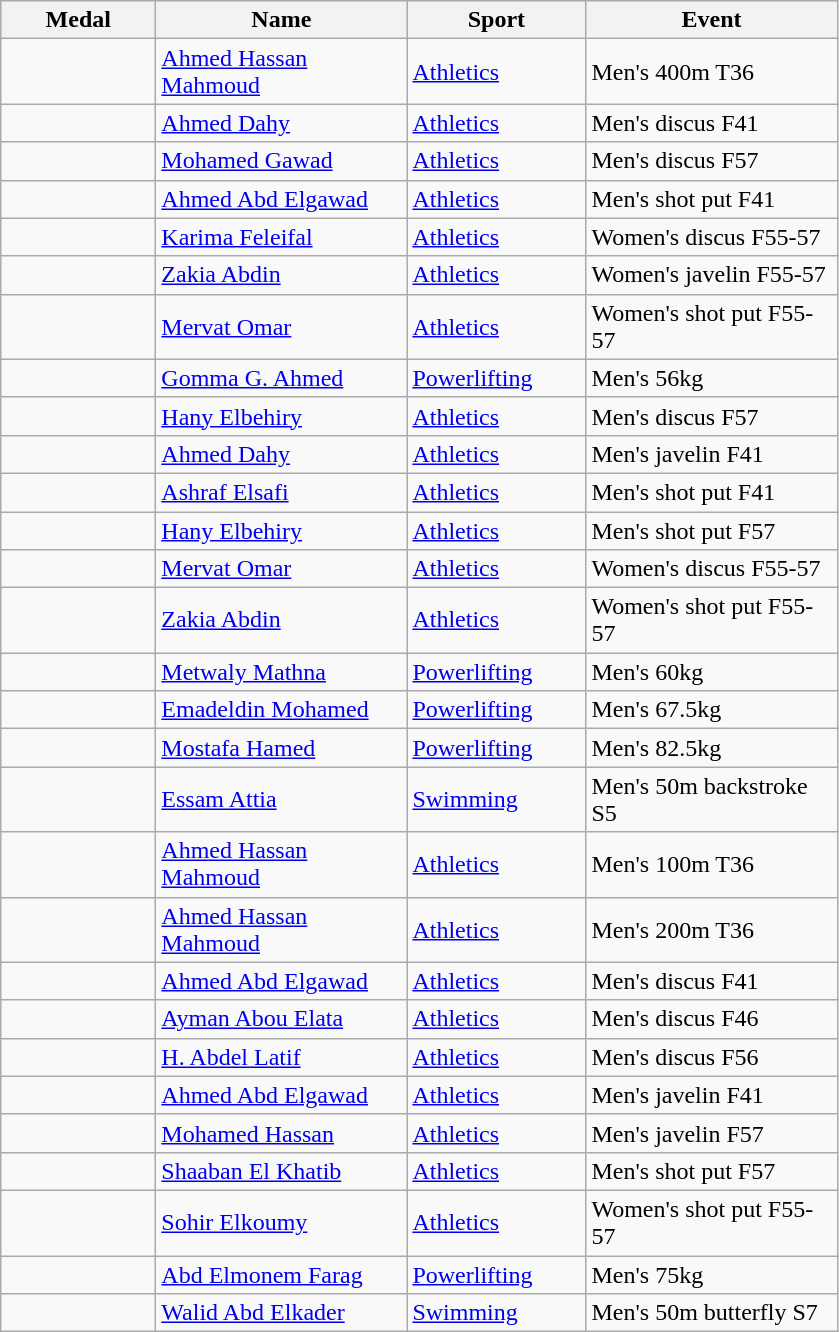<table class="wikitable">
<tr>
<th style="width:6em">Medal</th>
<th style="width:10em">Name</th>
<th style="width:7em">Sport</th>
<th style="width:10em">Event</th>
</tr>
<tr>
<td></td>
<td><a href='#'>Ahmed Hassan Mahmoud</a></td>
<td><a href='#'>Athletics</a></td>
<td>Men's 400m T36</td>
</tr>
<tr>
<td></td>
<td><a href='#'>Ahmed Dahy</a></td>
<td><a href='#'>Athletics</a></td>
<td>Men's discus F41</td>
</tr>
<tr>
<td></td>
<td><a href='#'>Mohamed Gawad</a></td>
<td><a href='#'>Athletics</a></td>
<td>Men's discus F57</td>
</tr>
<tr>
<td></td>
<td><a href='#'>Ahmed Abd Elgawad</a></td>
<td><a href='#'>Athletics</a></td>
<td>Men's shot put F41</td>
</tr>
<tr>
<td></td>
<td><a href='#'>Karima Feleifal</a></td>
<td><a href='#'>Athletics</a></td>
<td>Women's discus F55-57</td>
</tr>
<tr>
<td></td>
<td><a href='#'>Zakia Abdin</a></td>
<td><a href='#'>Athletics</a></td>
<td>Women's javelin F55-57</td>
</tr>
<tr>
<td></td>
<td><a href='#'>Mervat Omar</a></td>
<td><a href='#'>Athletics</a></td>
<td>Women's shot put F55-57</td>
</tr>
<tr>
<td></td>
<td><a href='#'>Gomma G. Ahmed</a></td>
<td><a href='#'>Powerlifting</a></td>
<td>Men's 56kg</td>
</tr>
<tr>
<td></td>
<td><a href='#'>Hany Elbehiry</a></td>
<td><a href='#'>Athletics</a></td>
<td>Men's discus F57</td>
</tr>
<tr>
<td></td>
<td><a href='#'>Ahmed Dahy</a></td>
<td><a href='#'>Athletics</a></td>
<td>Men's javelin F41</td>
</tr>
<tr>
<td></td>
<td><a href='#'>Ashraf Elsafi</a></td>
<td><a href='#'>Athletics</a></td>
<td>Men's shot put F41</td>
</tr>
<tr>
<td></td>
<td><a href='#'>Hany Elbehiry</a></td>
<td><a href='#'>Athletics</a></td>
<td>Men's shot put F57</td>
</tr>
<tr>
<td></td>
<td><a href='#'>Mervat Omar</a></td>
<td><a href='#'>Athletics</a></td>
<td>Women's discus F55-57</td>
</tr>
<tr>
<td></td>
<td><a href='#'>Zakia Abdin</a></td>
<td><a href='#'>Athletics</a></td>
<td>Women's shot put F55-57</td>
</tr>
<tr>
<td></td>
<td><a href='#'>Metwaly Mathna</a></td>
<td><a href='#'>Powerlifting</a></td>
<td>Men's 60kg</td>
</tr>
<tr>
<td></td>
<td><a href='#'>Emadeldin Mohamed</a></td>
<td><a href='#'>Powerlifting</a></td>
<td>Men's 67.5kg</td>
</tr>
<tr>
<td></td>
<td><a href='#'>Mostafa Hamed</a></td>
<td><a href='#'>Powerlifting</a></td>
<td>Men's 82.5kg</td>
</tr>
<tr>
<td></td>
<td><a href='#'>Essam Attia</a></td>
<td><a href='#'>Swimming</a></td>
<td>Men's 50m backstroke S5</td>
</tr>
<tr>
<td></td>
<td><a href='#'>Ahmed Hassan Mahmoud</a></td>
<td><a href='#'>Athletics</a></td>
<td>Men's 100m T36</td>
</tr>
<tr>
<td></td>
<td><a href='#'>Ahmed Hassan Mahmoud</a></td>
<td><a href='#'>Athletics</a></td>
<td>Men's 200m T36</td>
</tr>
<tr>
<td></td>
<td><a href='#'>Ahmed Abd Elgawad</a></td>
<td><a href='#'>Athletics</a></td>
<td>Men's discus F41</td>
</tr>
<tr>
<td></td>
<td><a href='#'>Ayman Abou Elata</a></td>
<td><a href='#'>Athletics</a></td>
<td>Men's discus F46</td>
</tr>
<tr>
<td></td>
<td><a href='#'>H. Abdel Latif</a></td>
<td><a href='#'>Athletics</a></td>
<td>Men's discus F56</td>
</tr>
<tr>
<td></td>
<td><a href='#'>Ahmed Abd Elgawad</a></td>
<td><a href='#'>Athletics</a></td>
<td>Men's javelin F41</td>
</tr>
<tr>
<td></td>
<td><a href='#'>Mohamed Hassan</a></td>
<td><a href='#'>Athletics</a></td>
<td>Men's javelin F57</td>
</tr>
<tr>
<td></td>
<td><a href='#'>Shaaban El Khatib</a></td>
<td><a href='#'>Athletics</a></td>
<td>Men's shot put F57</td>
</tr>
<tr>
<td></td>
<td><a href='#'>Sohir Elkoumy</a></td>
<td><a href='#'>Athletics</a></td>
<td>Women's shot put F55-57</td>
</tr>
<tr>
<td></td>
<td><a href='#'>Abd Elmonem Farag</a></td>
<td><a href='#'>Powerlifting</a></td>
<td>Men's 75kg</td>
</tr>
<tr>
<td></td>
<td><a href='#'>Walid Abd Elkader</a></td>
<td><a href='#'>Swimming</a></td>
<td>Men's 50m butterfly S7</td>
</tr>
</table>
